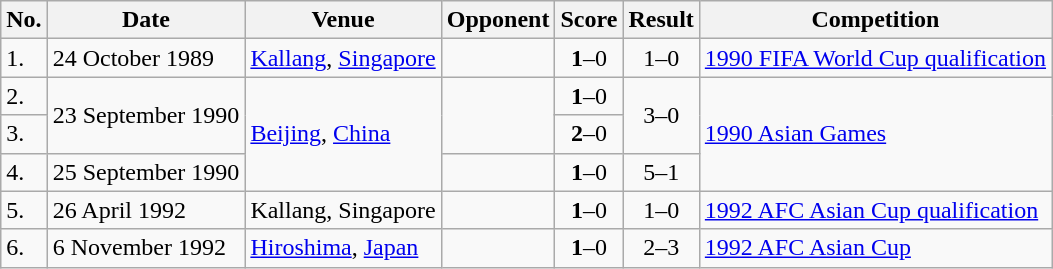<table class="wikitable">
<tr>
<th>No.</th>
<th>Date</th>
<th>Venue</th>
<th>Opponent</th>
<th>Score</th>
<th>Result</th>
<th>Competition</th>
</tr>
<tr>
<td>1.</td>
<td>24 October 1989</td>
<td><a href='#'>Kallang</a>, <a href='#'>Singapore</a></td>
<td></td>
<td align=center><strong>1</strong>–0</td>
<td align=center>1–0</td>
<td><a href='#'>1990 FIFA World Cup qualification</a></td>
</tr>
<tr>
<td>2.</td>
<td rowspan=2>23 September 1990</td>
<td rowspan=3><a href='#'>Beijing</a>, <a href='#'>China</a></td>
<td rowspan=2></td>
<td align=center><strong>1</strong>–0</td>
<td rowspan=2 align=center>3–0</td>
<td rowspan=3><a href='#'>1990 Asian Games</a></td>
</tr>
<tr>
<td>3.</td>
<td align=center><strong>2</strong>–0</td>
</tr>
<tr>
<td>4.</td>
<td>25 September 1990</td>
<td></td>
<td align=center><strong>1</strong>–0</td>
<td align=center>5–1</td>
</tr>
<tr>
<td>5.</td>
<td>26 April 1992</td>
<td>Kallang, Singapore</td>
<td></td>
<td align=center><strong>1</strong>–0</td>
<td align=center>1–0</td>
<td><a href='#'>1992 AFC Asian Cup qualification</a></td>
</tr>
<tr>
<td>6.</td>
<td>6 November 1992</td>
<td><a href='#'>Hiroshima</a>, <a href='#'>Japan</a></td>
<td></td>
<td align=center><strong>1</strong>–0</td>
<td align=center>2–3</td>
<td><a href='#'>1992 AFC Asian Cup</a></td>
</tr>
</table>
